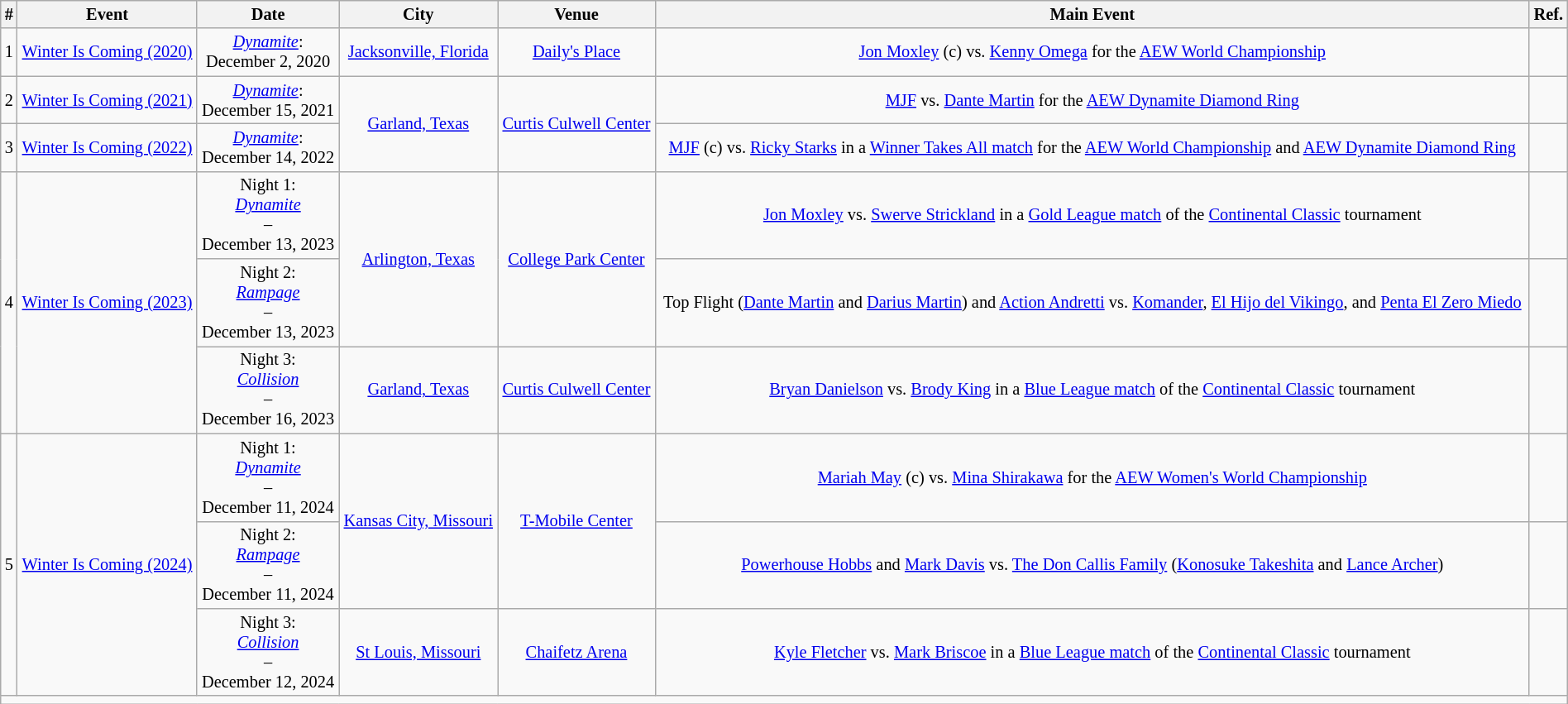<table class="sortable wikitable succession-box" style="font-size:85%; text-align:center;" width="100%">
<tr>
<th>#</th>
<th>Event</th>
<th>Date</th>
<th>City</th>
<th>Venue</th>
<th>Main Event</th>
<th>Ref.</th>
</tr>
<tr>
<td>1</td>
<td><a href='#'>Winter Is Coming (2020)</a></td>
<td><em><a href='#'>Dynamite</a></em>:<br>December 2, 2020</td>
<td><a href='#'>Jacksonville, Florida</a></td>
<td><a href='#'>Daily's Place</a></td>
<td><a href='#'>Jon Moxley</a> (c) vs. <a href='#'>Kenny Omega</a> for the <a href='#'>AEW World Championship</a></td>
<td></td>
</tr>
<tr>
<td>2</td>
<td><a href='#'>Winter Is Coming (2021)</a></td>
<td><em><a href='#'>Dynamite</a></em>:<br>December 15, 2021</td>
<td rowspan=2><a href='#'>Garland, Texas</a></td>
<td rowspan=2><a href='#'>Curtis Culwell Center</a></td>
<td><a href='#'>MJF</a> vs. <a href='#'>Dante Martin</a> for the <a href='#'>AEW Dynamite Diamond Ring</a></td>
<td></td>
</tr>
<tr>
<td>3</td>
<td><a href='#'>Winter Is Coming (2022)</a></td>
<td><em><a href='#'>Dynamite</a></em>:<br>December 14, 2022</td>
<td><a href='#'>MJF</a> (c) vs. <a href='#'>Ricky Starks</a> in a <a href='#'>Winner Takes All match</a> for the <a href='#'>AEW World Championship</a> and <a href='#'>AEW Dynamite Diamond Ring</a></td>
<td></td>
</tr>
<tr>
<td rowspan=3>4</td>
<td rowspan=3><a href='#'>Winter Is Coming (2023)</a></td>
<td>Night 1:<br><em><a href='#'>Dynamite</a></em><br>–<br>December 13, 2023</td>
<td rowspan=2><a href='#'>Arlington, Texas</a></td>
<td rowspan=2><a href='#'>College Park Center</a></td>
<td><a href='#'>Jon Moxley</a> vs. <a href='#'>Swerve Strickland</a> in a <a href='#'>Gold League match</a> of the <a href='#'>Continental Classic</a> tournament</td>
<td></td>
</tr>
<tr>
<td>Night 2:<br><em><a href='#'>Rampage</a></em><br>–<br>December 13, 2023<br></td>
<td>Top Flight (<a href='#'>Dante Martin</a> and <a href='#'>Darius Martin</a>) and <a href='#'>Action Andretti</a> vs. <a href='#'>Komander</a>, <a href='#'>El Hijo del Vikingo</a>, and <a href='#'>Penta El Zero Miedo</a></td>
<td></td>
</tr>
<tr>
<td>Night 3:<br><em><a href='#'>Collision</a></em><br>–<br>December 16, 2023</td>
<td><a href='#'>Garland, Texas</a></td>
<td><a href='#'>Curtis Culwell Center</a></td>
<td><a href='#'>Bryan Danielson</a> vs. <a href='#'>Brody King</a> in a <a href='#'>Blue League match</a> of the <a href='#'>Continental Classic</a> tournament</td>
<td></td>
</tr>
<tr>
<td rowspan="3">5</td>
<td rowspan="3"><a href='#'>Winter Is Coming (2024)</a></td>
<td>Night 1:<br><em><a href='#'>Dynamite</a></em><br>–<br>December 11, 2024</td>
<td rowspan="2"><a href='#'>Kansas City, Missouri</a></td>
<td rowspan="2"><a href='#'>T-Mobile Center</a></td>
<td><a href='#'>Mariah May</a> (c) vs. <a href='#'>Mina Shirakawa</a> for the <a href='#'>AEW Women's World Championship</a></td>
<td></td>
</tr>
<tr>
<td>Night 2:<br><em><a href='#'>Rampage</a></em><br>–<br>December 11, 2024<br></td>
<td><a href='#'>Powerhouse Hobbs</a> and <a href='#'>Mark Davis</a> vs. <a href='#'>The Don Callis Family</a> (<a href='#'>Konosuke Takeshita</a> and <a href='#'>Lance Archer</a>)</td>
<td></td>
</tr>
<tr>
<td>Night 3:<br><em><a href='#'>Collision</a></em><br>–<br>December 12, 2024<br></td>
<td><a href='#'>St Louis, Missouri</a></td>
<td><a href='#'>Chaifetz Arena</a></td>
<td><a href='#'>Kyle Fletcher</a> vs. <a href='#'>Mark Briscoe</a> in a <a href='#'>Blue League match</a> of the <a href='#'>Continental Classic</a> tournament</td>
<td></td>
</tr>
<tr>
<td colspan="7"></td>
</tr>
</table>
